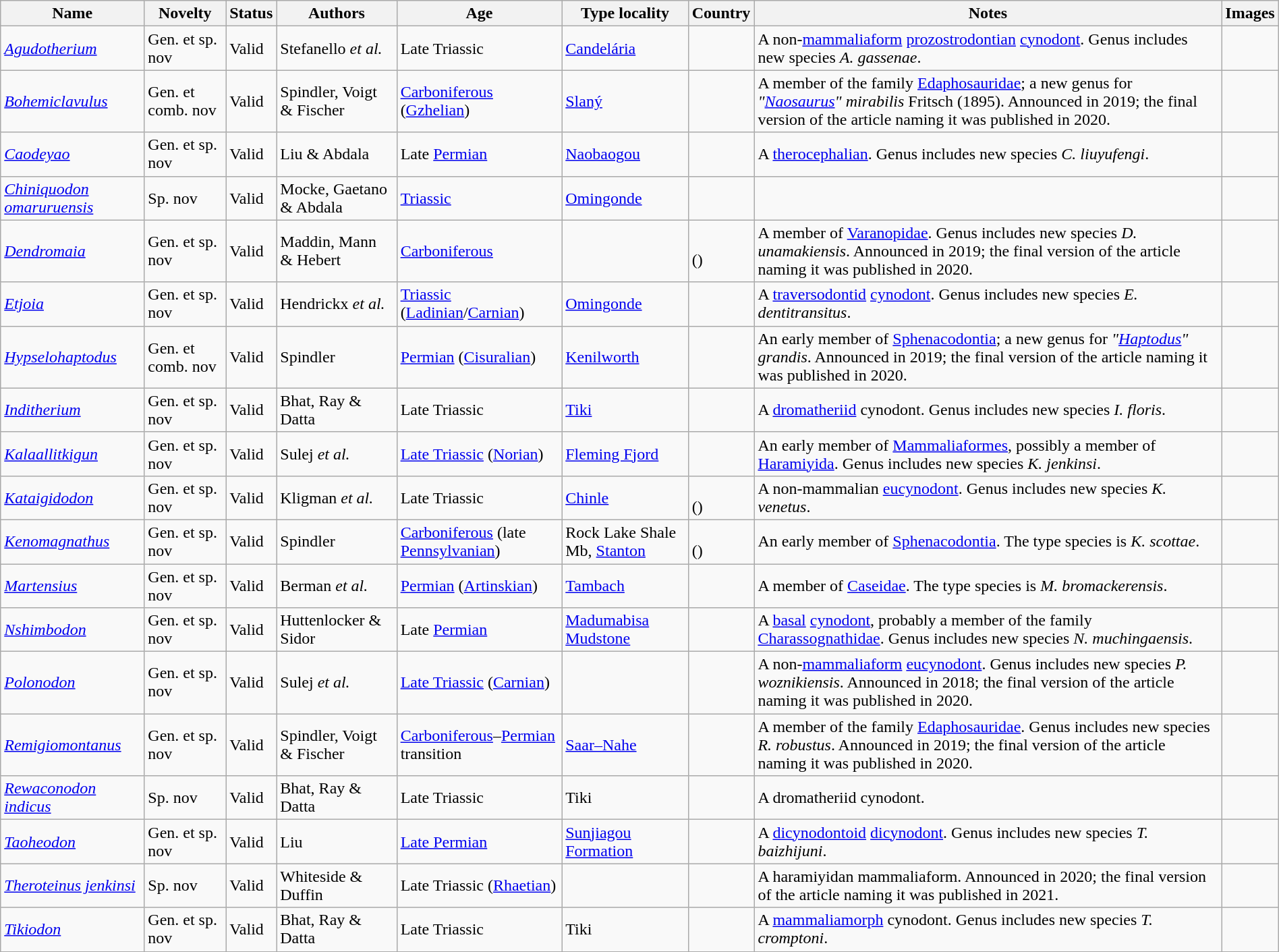<table class="wikitable sortable" align="center" width="100%">
<tr>
<th>Name</th>
<th>Novelty</th>
<th>Status</th>
<th>Authors</th>
<th>Age</th>
<th>Type locality</th>
<th>Country</th>
<th>Notes</th>
<th>Images</th>
</tr>
<tr>
<td><em><a href='#'>Agudotherium</a></em></td>
<td>Gen. et sp. nov</td>
<td>Valid</td>
<td>Stefanello <em>et al.</em></td>
<td>Late Triassic</td>
<td><a href='#'>Candelária</a></td>
<td></td>
<td>A non-<a href='#'>mammaliaform</a> <a href='#'>prozostrodontian</a> <a href='#'>cynodont</a>. Genus includes new species <em>A. gassenae</em>.</td>
<td></td>
</tr>
<tr>
<td><em><a href='#'>Bohemiclavulus</a></em></td>
<td>Gen. et comb. nov</td>
<td>Valid</td>
<td>Spindler, Voigt & Fischer</td>
<td><a href='#'>Carboniferous</a> (<a href='#'>Gzhelian</a>)</td>
<td><a href='#'>Slaný</a></td>
<td></td>
<td>A member of the family <a href='#'>Edaphosauridae</a>; a new genus for <em>"<a href='#'>Naosaurus</a>" mirabilis</em> Fritsch (1895). Announced in 2019; the final version of the article naming it was published in 2020.</td>
<td><br></td>
</tr>
<tr>
<td><em><a href='#'>Caodeyao</a></em></td>
<td>Gen. et sp. nov</td>
<td>Valid</td>
<td>Liu & Abdala</td>
<td>Late <a href='#'>Permian</a></td>
<td><a href='#'>Naobaogou</a></td>
<td></td>
<td>A <a href='#'>therocephalian</a>. Genus includes new species <em>C. liuyufengi</em>.</td>
<td></td>
</tr>
<tr>
<td><em><a href='#'>Chiniquodon omaruruensis</a></em></td>
<td>Sp. nov</td>
<td>Valid</td>
<td>Mocke, Gaetano & Abdala</td>
<td><a href='#'>Triassic</a></td>
<td><a href='#'>Omingonde</a></td>
<td></td>
<td></td>
<td></td>
</tr>
<tr>
<td><em><a href='#'>Dendromaia</a></em></td>
<td>Gen. et sp. nov</td>
<td>Valid</td>
<td>Maddin, Mann & Hebert</td>
<td><a href='#'>Carboniferous</a></td>
<td></td>
<td><br>()</td>
<td>A member of <a href='#'>Varanopidae</a>. Genus includes new species <em>D. unamakiensis</em>. Announced in 2019; the final version of the article naming it was published in 2020.</td>
<td></td>
</tr>
<tr>
<td><em><a href='#'>Etjoia</a></em></td>
<td>Gen. et sp. nov</td>
<td>Valid</td>
<td>Hendrickx <em>et al.</em></td>
<td><a href='#'>Triassic</a> (<a href='#'>Ladinian</a>/<a href='#'>Carnian</a>)</td>
<td><a href='#'>Omingonde</a></td>
<td></td>
<td>A <a href='#'>traversodontid</a> <a href='#'>cynodont</a>. Genus includes new species <em>E. dentitransitus</em>.</td>
<td></td>
</tr>
<tr>
<td><em><a href='#'>Hypselohaptodus</a></em></td>
<td>Gen. et comb. nov</td>
<td>Valid</td>
<td>Spindler</td>
<td><a href='#'>Permian</a> (<a href='#'>Cisuralian</a>)</td>
<td><a href='#'>Kenilworth</a></td>
<td></td>
<td>An early member of <a href='#'>Sphenacodontia</a>; a new genus for <em>"<a href='#'>Haptodus</a>" grandis</em>. Announced in 2019; the final version of the article naming it was published in 2020.</td>
<td></td>
</tr>
<tr>
<td><em><a href='#'>Inditherium</a></em></td>
<td>Gen. et sp. nov</td>
<td>Valid</td>
<td>Bhat, Ray & Datta</td>
<td>Late Triassic</td>
<td><a href='#'>Tiki</a></td>
<td></td>
<td>A <a href='#'>dromatheriid</a> cynodont. Genus includes new species <em>I. floris</em>.</td>
<td></td>
</tr>
<tr>
<td><em><a href='#'>Kalaallitkigun</a></em></td>
<td>Gen. et sp. nov</td>
<td>Valid</td>
<td>Sulej <em>et al.</em></td>
<td><a href='#'>Late Triassic</a> (<a href='#'>Norian</a>)</td>
<td><a href='#'>Fleming Fjord</a></td>
<td></td>
<td>An early member of <a href='#'>Mammaliaformes</a>, possibly a member of <a href='#'>Haramiyida</a>. Genus includes new species <em>K. jenkinsi</em>.</td>
<td></td>
</tr>
<tr>
<td><em><a href='#'>Kataigidodon</a></em></td>
<td>Gen. et sp. nov</td>
<td>Valid</td>
<td>Kligman <em>et al.</em></td>
<td>Late Triassic</td>
<td><a href='#'>Chinle</a></td>
<td><br>()</td>
<td>A non-mammalian <a href='#'>eucynodont</a>. Genus includes new species <em>K. venetus</em>.</td>
<td></td>
</tr>
<tr>
<td><em><a href='#'>Kenomagnathus</a></em></td>
<td>Gen. et sp. nov</td>
<td>Valid</td>
<td>Spindler</td>
<td><a href='#'>Carboniferous</a> (late <a href='#'>Pennsylvanian</a>)</td>
<td>Rock Lake Shale Mb, <a href='#'>Stanton</a></td>
<td><br>()</td>
<td>An early member of <a href='#'>Sphenacodontia</a>. The type species is <em>K. scottae</em>.</td>
<td><br></td>
</tr>
<tr>
<td><em><a href='#'>Martensius</a></em></td>
<td>Gen. et sp. nov</td>
<td>Valid</td>
<td>Berman <em>et al.</em></td>
<td><a href='#'>Permian</a> (<a href='#'>Artinskian</a>)</td>
<td><a href='#'>Tambach</a></td>
<td></td>
<td>A member of <a href='#'>Caseidae</a>. The type species is <em>M. bromackerensis</em>.</td>
<td></td>
</tr>
<tr>
<td><em><a href='#'>Nshimbodon</a></em></td>
<td>Gen. et sp. nov</td>
<td>Valid</td>
<td>Huttenlocker & Sidor</td>
<td>Late <a href='#'>Permian</a></td>
<td><a href='#'>Madumabisa Mudstone</a></td>
<td></td>
<td>A <a href='#'>basal</a> <a href='#'>cynodont</a>, probably a member of the family <a href='#'>Charassognathidae</a>. Genus includes new species <em>N. muchingaensis</em>.</td>
<td></td>
</tr>
<tr>
<td><em><a href='#'>Polonodon</a></em></td>
<td>Gen. et sp. nov</td>
<td>Valid</td>
<td>Sulej <em>et al.</em></td>
<td><a href='#'>Late Triassic</a> (<a href='#'>Carnian</a>)</td>
<td></td>
<td></td>
<td>A non-<a href='#'>mammaliaform</a> <a href='#'>eucynodont</a>. Genus includes new species <em>P. woznikiensis</em>. Announced in 2018; the final version of the article naming it was published in 2020.</td>
<td></td>
</tr>
<tr>
<td><em><a href='#'>Remigiomontanus</a></em></td>
<td>Gen. et sp. nov</td>
<td>Valid</td>
<td>Spindler, Voigt & Fischer</td>
<td><a href='#'>Carboniferous</a>–<a href='#'>Permian</a> transition</td>
<td><a href='#'>Saar–Nahe</a></td>
<td></td>
<td>A member of the family <a href='#'>Edaphosauridae</a>. Genus includes new species <em>R. robustus</em>. Announced in 2019; the final version of the article naming it was published in 2020.</td>
<td></td>
</tr>
<tr>
<td><em><a href='#'>Rewaconodon indicus</a></em></td>
<td>Sp. nov</td>
<td>Valid</td>
<td>Bhat, Ray & Datta</td>
<td>Late Triassic</td>
<td>Tiki</td>
<td></td>
<td>A dromatheriid cynodont.</td>
<td></td>
</tr>
<tr>
<td><em><a href='#'>Taoheodon</a></em></td>
<td>Gen. et sp. nov</td>
<td>Valid</td>
<td>Liu</td>
<td><a href='#'>Late Permian</a></td>
<td><a href='#'>Sunjiagou Formation</a></td>
<td></td>
<td>A <a href='#'>dicynodontoid</a> <a href='#'>dicynodont</a>. Genus includes new species <em>T. baizhijuni</em>.</td>
<td></td>
</tr>
<tr>
<td><em><a href='#'>Theroteinus jenkinsi</a></em></td>
<td>Sp. nov</td>
<td>Valid</td>
<td>Whiteside & Duffin</td>
<td>Late Triassic (<a href='#'>Rhaetian</a>)</td>
<td></td>
<td></td>
<td>A haramiyidan mammaliaform. Announced in 2020; the final version of the article naming it was published in 2021.</td>
<td></td>
</tr>
<tr>
<td><em><a href='#'>Tikiodon</a></em></td>
<td>Gen. et sp. nov</td>
<td>Valid</td>
<td>Bhat, Ray & Datta</td>
<td>Late Triassic</td>
<td>Tiki</td>
<td></td>
<td>A <a href='#'>mammaliamorph</a> cynodont. Genus includes new species <em>T. cromptoni</em>.</td>
<td></td>
</tr>
<tr>
</tr>
</table>
